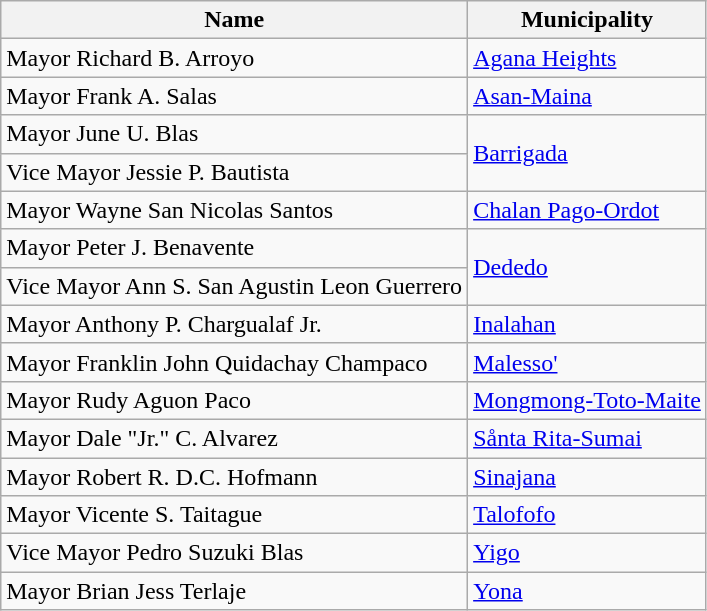<table class="wikitable">
<tr>
<th>Name</th>
<th>Municipality</th>
</tr>
<tr>
<td>Mayor Richard B. Arroyo</td>
<td><a href='#'>Agana Heights</a></td>
</tr>
<tr>
<td>Mayor Frank A. Salas</td>
<td><a href='#'>Asan-Maina</a></td>
</tr>
<tr>
<td>Mayor June U. Blas</td>
<td rowspan="2"><a href='#'>Barrigada</a></td>
</tr>
<tr>
<td>Vice Mayor Jessie P. Bautista</td>
</tr>
<tr>
<td>Mayor Wayne San Nicolas Santos</td>
<td><a href='#'>Chalan Pago-Ordot</a></td>
</tr>
<tr>
<td>Mayor Peter J. Benavente</td>
<td rowspan="2"><a href='#'>Dededo</a></td>
</tr>
<tr>
<td>Vice Mayor Ann S. San Agustin Leon Guerrero</td>
</tr>
<tr>
<td>Mayor Anthony P. Chargualaf Jr.</td>
<td><a href='#'>Inalahan</a></td>
</tr>
<tr>
<td>Mayor Franklin John Quidachay Champaco</td>
<td><a href='#'>Malesso'</a></td>
</tr>
<tr>
<td>Mayor Rudy Aguon Paco</td>
<td><a href='#'>Mongmong-Toto-Maite</a></td>
</tr>
<tr>
<td>Mayor Dale "Jr." C. Alvarez</td>
<td><a href='#'>Sånta Rita-Sumai</a></td>
</tr>
<tr>
<td>Mayor Robert R. D.C. Hofmann</td>
<td><a href='#'>Sinajana</a></td>
</tr>
<tr>
<td>Mayor Vicente S. Taitague</td>
<td><a href='#'>Talofofo</a></td>
</tr>
<tr>
<td>Vice Mayor Pedro Suzuki Blas</td>
<td><a href='#'>Yigo</a></td>
</tr>
<tr>
<td>Mayor Brian Jess Terlaje</td>
<td><a href='#'>Yona</a></td>
</tr>
</table>
